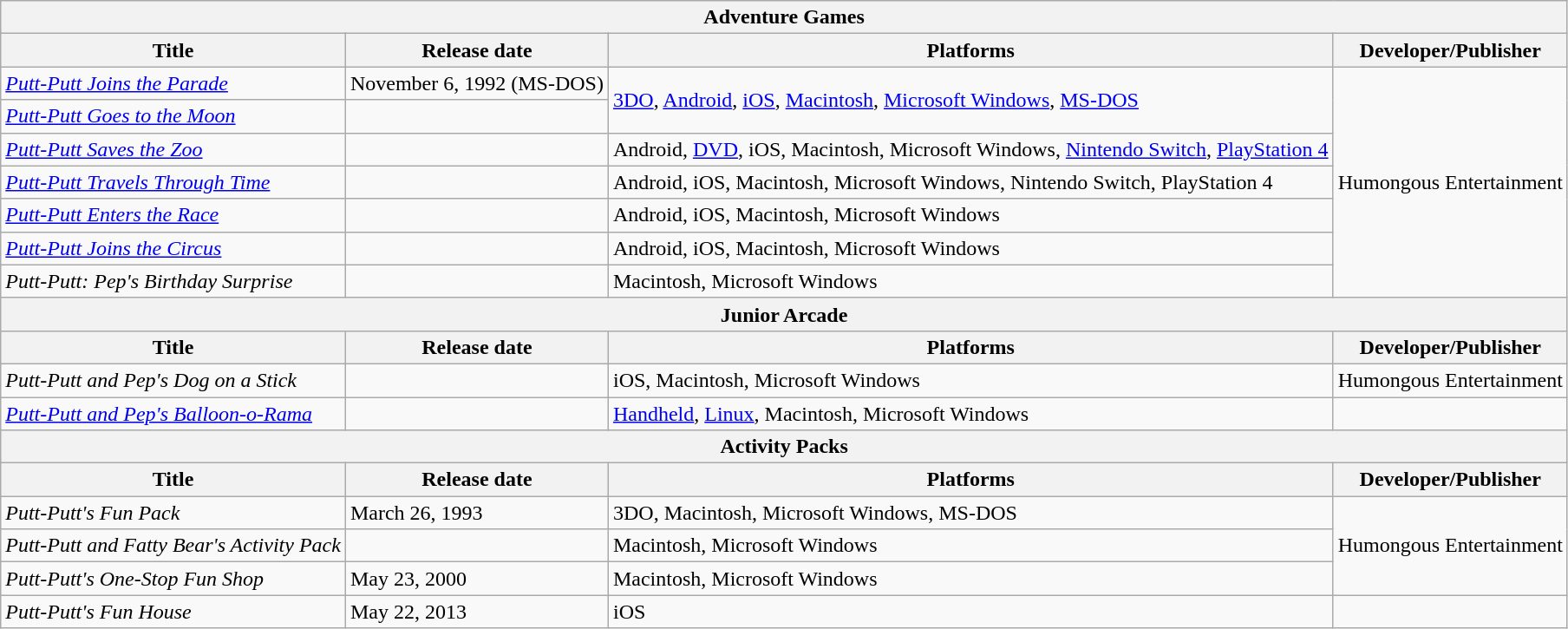<table class="wikitable">
<tr>
<th colspan="4">Adventure Games</th>
</tr>
<tr>
<th>Title</th>
<th>Release date</th>
<th>Platforms</th>
<th>Developer/Publisher</th>
</tr>
<tr>
<td><em><a href='#'>Putt-Putt Joins the Parade</a></em></td>
<td>November 6, 1992 (MS-DOS)<br></td>
<td rowspan="2"><a href='#'>3DO</a>, <a href='#'>Android</a>, <a href='#'>iOS</a>, <a href='#'>Macintosh</a>, <a href='#'>Microsoft Windows</a>, <a href='#'>MS-DOS</a></td>
<td rowspan="7">Humongous Entertainment</td>
</tr>
<tr>
<td><em><a href='#'>Putt-Putt Goes to the Moon</a></em></td>
<td></td>
</tr>
<tr>
<td><em><a href='#'>Putt-Putt Saves the Zoo</a></em></td>
<td></td>
<td>Android, <a href='#'>DVD</a>, iOS, Macintosh, Microsoft Windows, <a href='#'>Nintendo Switch</a>, <a href='#'>PlayStation 4</a></td>
</tr>
<tr>
<td><em><a href='#'>Putt-Putt Travels Through Time</a></em></td>
<td></td>
<td>Android, iOS, Macintosh, Microsoft Windows, Nintendo Switch, PlayStation 4</td>
</tr>
<tr>
<td><em><a href='#'>Putt-Putt Enters the Race</a></em></td>
<td></td>
<td>Android, iOS, Macintosh, Microsoft Windows</td>
</tr>
<tr>
<td><em><a href='#'>Putt-Putt Joins the Circus</a></em></td>
<td></td>
<td>Android, iOS, Macintosh, Microsoft Windows</td>
</tr>
<tr>
<td><em>Putt-Putt: Pep's Birthday Surprise</em></td>
<td></td>
<td>Macintosh, Microsoft Windows</td>
</tr>
<tr>
<th colspan="4">Junior Arcade</th>
</tr>
<tr>
<th>Title</th>
<th>Release date</th>
<th>Platforms</th>
<th>Developer/Publisher</th>
</tr>
<tr>
<td><em>Putt-Putt and Pep's Dog on a Stick</em></td>
<td></td>
<td>iOS, Macintosh, Microsoft Windows</td>
<td>Humongous Entertainment</td>
</tr>
<tr>
<td><em><a href='#'>Putt-Putt and Pep's Balloon-o-Rama</a></em></td>
<td></td>
<td><a href='#'>Handheld</a>, <a href='#'>Linux</a>, Macintosh, Microsoft Windows</td>
<td></td>
</tr>
<tr>
<th colspan="4">Activity Packs</th>
</tr>
<tr>
<th>Title</th>
<th>Release date</th>
<th>Platforms</th>
<th>Developer/Publisher</th>
</tr>
<tr>
<td><em>Putt-Putt's Fun Pack</em></td>
<td>March 26, 1993</td>
<td>3DO, Macintosh, Microsoft Windows, MS-DOS</td>
<td rowspan="3">Humongous Entertainment</td>
</tr>
<tr>
<td><em>Putt-Putt and Fatty Bear's Activity Pack</em></td>
<td></td>
<td>Macintosh, Microsoft Windows</td>
</tr>
<tr>
<td><em>Putt-Putt's One-Stop Fun Shop</em></td>
<td>May 23, 2000</td>
<td>Macintosh, Microsoft Windows</td>
</tr>
<tr>
<td><em>Putt-Putt's Fun House</em></td>
<td>May 22, 2013</td>
<td>iOS</td>
<td></td>
</tr>
</table>
